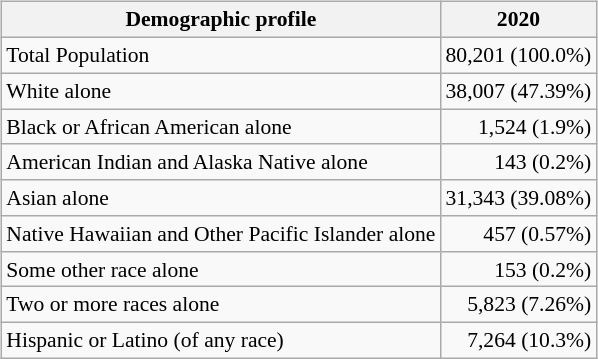<table>
<tr>
<td align="left"><br><table class="wikitable sortable collapsible" style="margin-left:auto;margin-right:auto;text-align: right;font-size: 90%;">
<tr>
<th>Demographic profile</th>
<th>2020</th>
</tr>
<tr>
<td align="left">Total Population</td>
<td>80,201 (100.0%)</td>
</tr>
<tr>
<td align="left">White alone</td>
<td>38,007 (47.39%)</td>
</tr>
<tr>
<td align="left">Black or African American alone</td>
<td>1,524 (1.9%)</td>
</tr>
<tr>
<td align="left">American Indian and Alaska Native alone</td>
<td>143 (0.2%)</td>
</tr>
<tr>
<td align="left">Asian alone</td>
<td>31,343 (39.08%)</td>
</tr>
<tr>
<td align="left">Native Hawaiian and Other Pacific Islander alone</td>
<td>457 (0.57%)</td>
</tr>
<tr>
<td align="left">Some other race alone</td>
<td>153 (0.2%)</td>
</tr>
<tr>
<td align="left">Two or more races alone</td>
<td>5,823 (7.26%)</td>
</tr>
<tr>
<td align="left">Hispanic or Latino (of any race)</td>
<td>7,264 (10.3%)</td>
</tr>
</table>
</td>
</tr>
</table>
